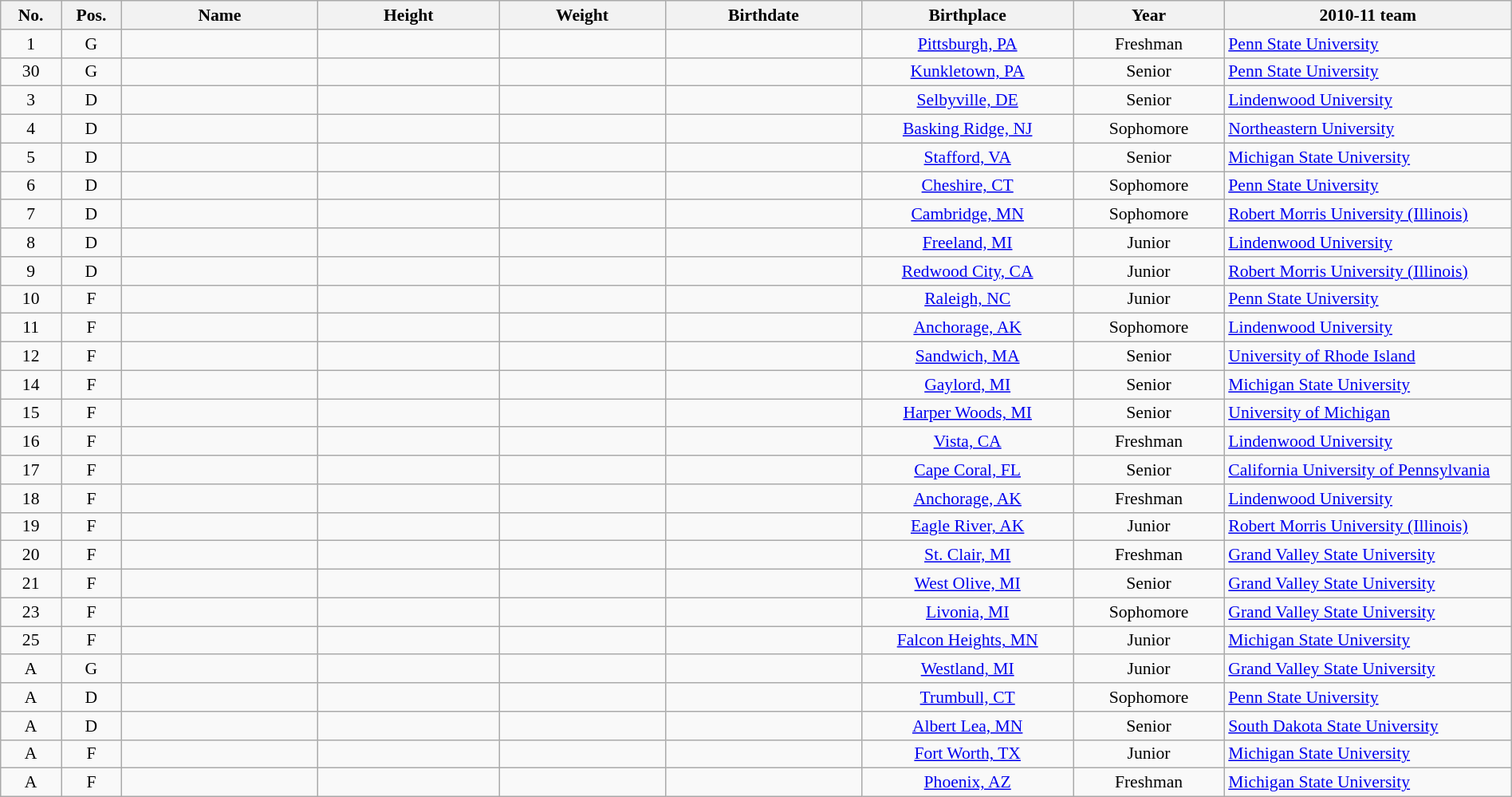<table class="wikitable sortable" width="100%" style="font-size: 90%; text-align: center;">
<tr>
<th style="width:  4%;">No.</th>
<th style="width:  4%;">Pos.</th>
<th style="width: 13%;">Name</th>
<th style="width: 12%;">Height</th>
<th style="width: 11%;">Weight</th>
<th style="width: 13%;">Birthdate</th>
<th style="width: 14%;">Birthplace</th>
<th style="width: 10%;">Year</th>
<th style="width: 19%;">2010-11 team</th>
</tr>
<tr>
<td>1</td>
<td>G</td>
<td align=left></td>
<td></td>
<td></td>
<td align=right></td>
<td><a href='#'>Pittsburgh, PA</a></td>
<td>Freshman</td>
<td align=left><a href='#'>Penn State University</a></td>
</tr>
<tr>
<td>30</td>
<td>G</td>
<td align=left></td>
<td></td>
<td></td>
<td align=right></td>
<td><a href='#'>Kunkletown, PA</a></td>
<td>Senior</td>
<td align=left><a href='#'>Penn State University</a></td>
</tr>
<tr>
<td>3</td>
<td>D</td>
<td align=left></td>
<td></td>
<td></td>
<td align=right></td>
<td><a href='#'>Selbyville, DE</a></td>
<td>Senior</td>
<td align=left><a href='#'>Lindenwood University</a></td>
</tr>
<tr>
<td>4</td>
<td>D</td>
<td align=left></td>
<td></td>
<td></td>
<td align=right></td>
<td><a href='#'>Basking Ridge, NJ</a></td>
<td>Sophomore</td>
<td align=left><a href='#'>Northeastern University</a></td>
</tr>
<tr>
<td>5</td>
<td>D</td>
<td align=left></td>
<td></td>
<td></td>
<td align=right></td>
<td><a href='#'>Stafford, VA</a></td>
<td>Senior</td>
<td align=left><a href='#'>Michigan State University</a></td>
</tr>
<tr>
<td>6</td>
<td>D</td>
<td align=left></td>
<td></td>
<td></td>
<td align=right></td>
<td><a href='#'>Cheshire, CT</a></td>
<td>Sophomore</td>
<td align=left><a href='#'>Penn State University</a></td>
</tr>
<tr>
<td>7</td>
<td>D</td>
<td align=left></td>
<td></td>
<td></td>
<td align=right></td>
<td><a href='#'>Cambridge, MN</a></td>
<td>Sophomore</td>
<td align=left><a href='#'>Robert Morris University (Illinois)</a></td>
</tr>
<tr>
<td>8</td>
<td>D</td>
<td align=left></td>
<td></td>
<td></td>
<td align=right></td>
<td><a href='#'>Freeland, MI</a></td>
<td>Junior</td>
<td align=left><a href='#'>Lindenwood University</a></td>
</tr>
<tr>
<td>9</td>
<td>D</td>
<td align=left></td>
<td></td>
<td></td>
<td align=right></td>
<td><a href='#'>Redwood City, CA</a></td>
<td>Junior</td>
<td align=left><a href='#'>Robert Morris University (Illinois)</a></td>
</tr>
<tr>
<td>10</td>
<td>F</td>
<td align=left></td>
<td></td>
<td></td>
<td align=right></td>
<td><a href='#'>Raleigh, NC</a></td>
<td>Junior</td>
<td align=left><a href='#'>Penn State University</a></td>
</tr>
<tr>
<td>11</td>
<td>F</td>
<td align=left></td>
<td></td>
<td></td>
<td align=right></td>
<td><a href='#'>Anchorage, AK</a></td>
<td>Sophomore</td>
<td align=left><a href='#'>Lindenwood University</a></td>
</tr>
<tr>
<td>12</td>
<td>F</td>
<td align=left></td>
<td></td>
<td></td>
<td align=right></td>
<td><a href='#'>Sandwich, MA</a></td>
<td>Senior</td>
<td align=left><a href='#'>University of Rhode Island</a></td>
</tr>
<tr>
<td>14</td>
<td>F</td>
<td align=left></td>
<td></td>
<td></td>
<td align=right></td>
<td><a href='#'>Gaylord, MI</a></td>
<td>Senior</td>
<td align=left><a href='#'>Michigan State University</a></td>
</tr>
<tr>
<td>15</td>
<td>F</td>
<td align=left></td>
<td></td>
<td></td>
<td align=right></td>
<td><a href='#'>Harper Woods, MI</a></td>
<td>Senior</td>
<td align=left><a href='#'>University of Michigan</a></td>
</tr>
<tr>
<td>16</td>
<td>F</td>
<td align=left></td>
<td></td>
<td></td>
<td align=right></td>
<td><a href='#'>Vista, CA</a></td>
<td>Freshman</td>
<td align=left><a href='#'>Lindenwood University</a></td>
</tr>
<tr>
<td>17</td>
<td>F</td>
<td align=left></td>
<td></td>
<td></td>
<td align=right></td>
<td><a href='#'>Cape Coral, FL</a></td>
<td>Senior</td>
<td align=left><a href='#'>California University of Pennsylvania</a></td>
</tr>
<tr>
<td>18</td>
<td>F</td>
<td align=left></td>
<td></td>
<td></td>
<td align=right></td>
<td><a href='#'>Anchorage, AK</a></td>
<td>Freshman</td>
<td align=left><a href='#'>Lindenwood University</a></td>
</tr>
<tr>
<td>19</td>
<td>F</td>
<td align=left></td>
<td></td>
<td></td>
<td align=right></td>
<td><a href='#'>Eagle River, AK</a></td>
<td>Junior</td>
<td align=left><a href='#'>Robert Morris University (Illinois)</a></td>
</tr>
<tr>
<td>20</td>
<td>F</td>
<td align=left></td>
<td></td>
<td></td>
<td align=right></td>
<td><a href='#'>St. Clair, MI</a></td>
<td>Freshman</td>
<td align=left><a href='#'>Grand Valley State University</a></td>
</tr>
<tr>
<td>21</td>
<td>F</td>
<td align=left></td>
<td></td>
<td></td>
<td align=right></td>
<td><a href='#'>West Olive, MI</a></td>
<td>Senior</td>
<td align=left><a href='#'>Grand Valley State University</a></td>
</tr>
<tr>
<td>23</td>
<td>F</td>
<td align=left></td>
<td></td>
<td></td>
<td align=right></td>
<td><a href='#'>Livonia, MI</a></td>
<td>Sophomore</td>
<td align=left><a href='#'>Grand Valley State University</a></td>
</tr>
<tr>
<td>25</td>
<td>F</td>
<td align=left></td>
<td></td>
<td></td>
<td align=right></td>
<td><a href='#'>Falcon Heights, MN</a></td>
<td>Junior</td>
<td align=left><a href='#'>Michigan State University</a></td>
</tr>
<tr>
<td>A</td>
<td>G</td>
<td align=left></td>
<td></td>
<td></td>
<td align=right></td>
<td><a href='#'>Westland, MI</a></td>
<td>Junior</td>
<td align=left><a href='#'>Grand Valley State University</a></td>
</tr>
<tr>
<td>A</td>
<td>D</td>
<td align=left></td>
<td></td>
<td></td>
<td align=right></td>
<td><a href='#'>Trumbull, CT</a></td>
<td>Sophomore</td>
<td align=left><a href='#'>Penn State University</a></td>
</tr>
<tr>
<td>A</td>
<td>D</td>
<td align=left></td>
<td></td>
<td></td>
<td align=right></td>
<td><a href='#'>Albert Lea, MN</a></td>
<td>Senior</td>
<td align=left><a href='#'>South Dakota State University</a></td>
</tr>
<tr>
<td>A</td>
<td>F</td>
<td align=left></td>
<td></td>
<td></td>
<td align=right></td>
<td><a href='#'>Fort Worth, TX</a></td>
<td>Junior</td>
<td align=left><a href='#'>Michigan State University</a></td>
</tr>
<tr>
<td>A</td>
<td>F</td>
<td align=left></td>
<td></td>
<td></td>
<td align=right></td>
<td><a href='#'>Phoenix, AZ</a></td>
<td>Freshman</td>
<td align=left><a href='#'>Michigan State University</a></td>
</tr>
</table>
